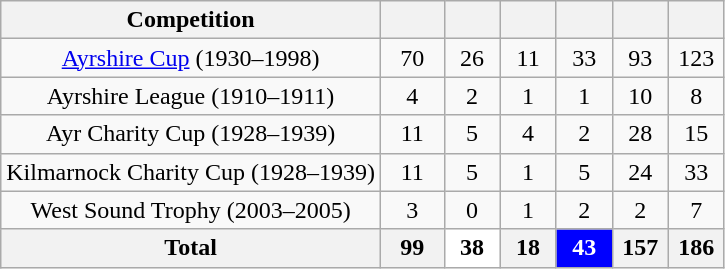<table class="wikitable" style="text-align:center">
<tr>
<th>Competition</th>
<th width=35></th>
<th width=30></th>
<th width=30></th>
<th width=30></th>
<th width=30></th>
<th width=30></th>
</tr>
<tr>
<td><a href='#'>Ayrshire Cup</a> (1930–1998)</td>
<td>70</td>
<td>26</td>
<td>11</td>
<td>33</td>
<td>93</td>
<td>123</td>
</tr>
<tr>
<td>Ayrshire League (1910–1911)</td>
<td>4</td>
<td>2</td>
<td>1</td>
<td>1</td>
<td>10</td>
<td>8</td>
</tr>
<tr>
<td>Ayr Charity Cup (1928–1939)</td>
<td>11</td>
<td>5</td>
<td>4</td>
<td>2</td>
<td>28</td>
<td>15</td>
</tr>
<tr>
<td>Kilmarnock Charity Cup (1928–1939)</td>
<td>11</td>
<td>5</td>
<td>1</td>
<td>5</td>
<td>24</td>
<td>33</td>
</tr>
<tr>
<td>West Sound Trophy (2003–2005)</td>
<td>3</td>
<td>0</td>
<td>1</td>
<td>2</td>
<td>2</td>
<td>7</td>
</tr>
<tr>
<th>Total</th>
<th>99</th>
<th style="text-align:center; color:#000000; background:#FFFFFF;">38</th>
<th>18</th>
<th style="text-align:center; color:#FFFFFF; background:#0000FF;">43</th>
<th>157</th>
<th>186</th>
</tr>
</table>
